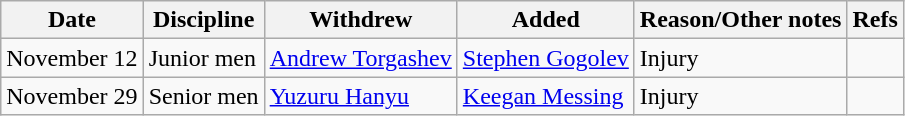<table class="wikitable sortable">
<tr>
<th>Date</th>
<th>Discipline</th>
<th>Withdrew</th>
<th>Added</th>
<th>Reason/Other notes</th>
<th>Refs</th>
</tr>
<tr>
<td>November 12</td>
<td>Junior men</td>
<td> <a href='#'>Andrew Torgashev</a></td>
<td> <a href='#'>Stephen Gogolev</a></td>
<td>Injury</td>
<td></td>
</tr>
<tr>
<td>November 29</td>
<td>Senior men</td>
<td> <a href='#'>Yuzuru Hanyu</a></td>
<td> <a href='#'>Keegan Messing</a></td>
<td>Injury</td>
<td></td>
</tr>
</table>
